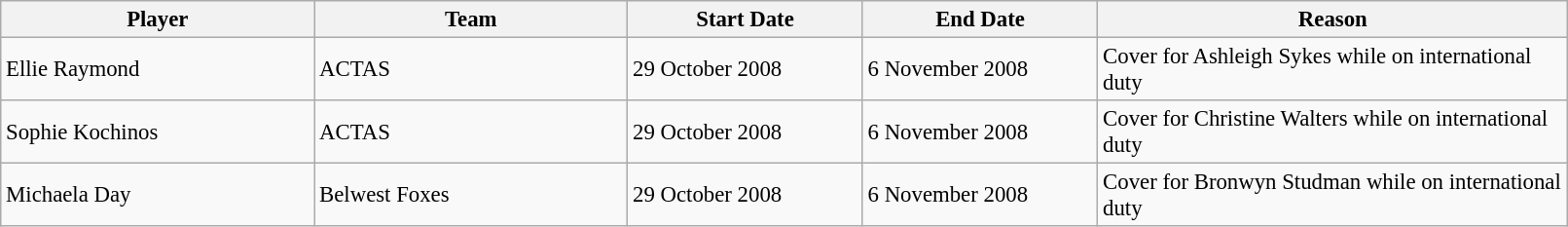<table class="wikitable" style="text-align:center; font-size:95%;width:85%; text-align:left">
<tr>
<th width=20%>Player</th>
<th width=20%>Team</th>
<th width=15%>Start Date</th>
<th width=15%>End Date</th>
<th width=30%>Reason</th>
</tr>
<tr>
<td> Ellie Raymond</td>
<td>ACTAS</td>
<td>29 October 2008</td>
<td>6 November 2008</td>
<td>Cover for Ashleigh Sykes while on international duty</td>
</tr>
<tr>
<td> Sophie Kochinos</td>
<td>ACTAS</td>
<td>29 October 2008</td>
<td>6 November 2008</td>
<td>Cover for Christine Walters while on international duty</td>
</tr>
<tr>
<td> Michaela Day</td>
<td>Belwest Foxes</td>
<td>29 October 2008</td>
<td>6 November 2008</td>
<td>Cover for Bronwyn Studman while on international duty</td>
</tr>
</table>
